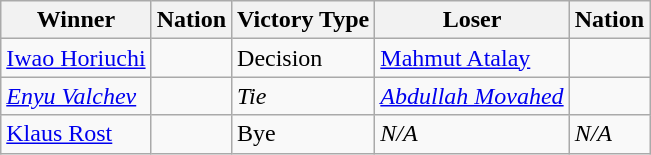<table class="wikitable sortable" style="text-align:left;">
<tr>
<th>Winner</th>
<th>Nation</th>
<th>Victory Type</th>
<th>Loser</th>
<th>Nation</th>
</tr>
<tr>
<td><a href='#'>Iwao Horiuchi</a></td>
<td></td>
<td>Decision</td>
<td><a href='#'>Mahmut Atalay</a></td>
<td></td>
</tr>
<tr style="font-style: italic">
<td><a href='#'>Enyu Valchev</a></td>
<td></td>
<td>Tie</td>
<td><a href='#'>Abdullah Movahed</a></td>
<td></td>
</tr>
<tr>
<td><a href='#'>Klaus Rost</a></td>
<td></td>
<td>Bye</td>
<td><em>N/A</em></td>
<td><em>N/A</em></td>
</tr>
</table>
